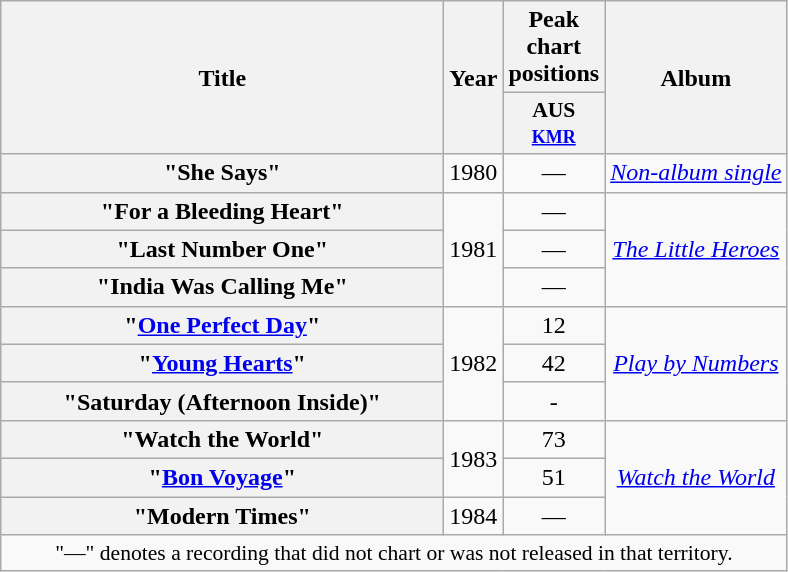<table class="wikitable plainrowheaders" style="text-align:center;" border="1">
<tr>
<th scope="col" rowspan="2" style="width:18em;">Title</th>
<th scope="col" rowspan="2">Year</th>
<th scope="col" colspan="1">Peak chart positions</th>
<th scope="col" rowspan="2">Album</th>
</tr>
<tr>
<th scope="col" style="width:3em;font-size:90%;">AUS<br><small><a href='#'>KMR</a></small><br></th>
</tr>
<tr>
<th scope="row">"She Says"</th>
<td>1980</td>
<td>—</td>
<td><em><a href='#'>Non-album single</a></em></td>
</tr>
<tr>
<th scope="row">"For a Bleeding Heart"</th>
<td rowspan="3">1981</td>
<td>—</td>
<td rowspan="3"><em><a href='#'>The Little Heroes</a></em></td>
</tr>
<tr>
<th scope="row">"Last Number One"</th>
<td>—</td>
</tr>
<tr>
<th scope="row">"India Was Calling Me"</th>
<td>—</td>
</tr>
<tr>
<th scope="row">"<a href='#'>One Perfect Day</a>"</th>
<td rowspan="3">1982</td>
<td>12</td>
<td rowspan="3"><em><a href='#'>Play by Numbers</a></em></td>
</tr>
<tr>
<th scope="row">"<a href='#'>Young Hearts</a>"</th>
<td>42</td>
</tr>
<tr>
<th scope="row">"Saturday (Afternoon Inside)"</th>
<td>-</td>
</tr>
<tr>
<th scope="row">"Watch the World"</th>
<td rowspan="2">1983</td>
<td>73</td>
<td rowspan="3"><em><a href='#'>Watch the World</a></em></td>
</tr>
<tr>
<th scope="row">"<a href='#'>Bon Voyage</a>"</th>
<td>51</td>
</tr>
<tr>
<th scope="row">"Modern Times"</th>
<td>1984</td>
<td>—</td>
</tr>
<tr>
<td colspan="5" style="font-size:90%">"—" denotes a recording that did not chart or was not released in that territory.</td>
</tr>
</table>
